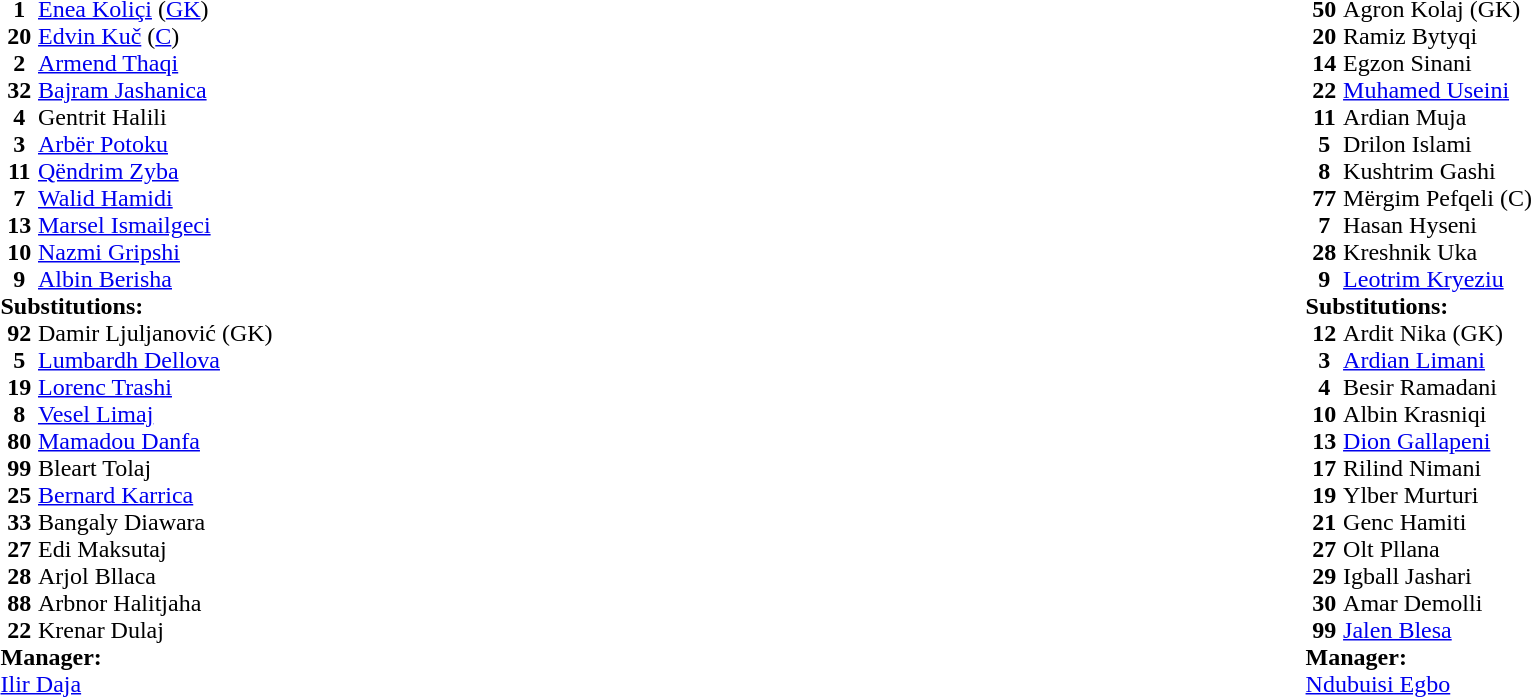<table width="100%">
<tr>
<td valign="top" width="50%"><br><table style="font-size: 100%" cellspacing="0" cellpadding="0">
<tr>
<th width="25"></th>
</tr>
<tr>
<th>1</th>
<td> <a href='#'>Enea Koliçi</a> (<a href='#'>GK</a>)</td>
</tr>
<tr>
<th>20</th>
<td> <a href='#'>Edvin Kuč</a> (<a href='#'>C</a>) </td>
</tr>
<tr>
<th>2</th>
<td> <a href='#'>Armend Thaqi</a></td>
</tr>
<tr>
<th>32</th>
<td> <a href='#'>Bajram Jashanica</a>  </td>
</tr>
<tr>
<th>4</th>
<td> Gentrit Halili</td>
</tr>
<tr>
<th>3</th>
<td> <a href='#'>Arbër Potoku</a> </td>
</tr>
<tr>
<th>11</th>
<td> <a href='#'>Qëndrim Zyba</a></td>
</tr>
<tr>
<th>7</th>
<td> <a href='#'>Walid Hamidi</a></td>
</tr>
<tr>
<th>13</th>
<td> <a href='#'>Marsel Ismailgeci</a> </td>
</tr>
<tr>
<th>10</th>
<td> <a href='#'>Nazmi Gripshi</a></td>
</tr>
<tr>
<th>9</th>
<td> <a href='#'>Albin Berisha</a> </td>
</tr>
<tr>
<td colspan=3><strong>Substitutions:</strong></td>
</tr>
<tr>
<th>92</th>
<td> Damir Ljuljanović (GK)</td>
</tr>
<tr>
<th>5</th>
<td> <a href='#'>Lumbardh Dellova</a>  </td>
</tr>
<tr>
<th>19</th>
<td> <a href='#'>Lorenc Trashi</a> </td>
</tr>
<tr>
<th>8</th>
<td> <a href='#'>Vesel Limaj</a> </td>
</tr>
<tr>
<th>80</th>
<td> <a href='#'>Mamadou Danfa</a></td>
</tr>
<tr>
<th>99</th>
<td> Bleart Tolaj</td>
</tr>
<tr>
<th>25</th>
<td> <a href='#'>Bernard Karrica</a></td>
</tr>
<tr>
<th>33</th>
<td> Bangaly Diawara </td>
</tr>
<tr>
<th>27</th>
<td> Edi Maksutaj</td>
</tr>
<tr>
<th>28</th>
<td> Arjol Bllaca</td>
</tr>
<tr>
<th>88</th>
<td> Arbnor Halitjaha</td>
</tr>
<tr>
<th>22</th>
<td> Krenar Dulaj  </td>
</tr>
<tr>
<td colspan="3"><strong>Manager:</strong></td>
</tr>
<tr>
<td colspan="4"> <a href='#'>Ilir Daja</a></td>
</tr>
</table>
</td>
<td valign="top"></td>
<td valign="top" width="50%"><br><table style="font-size: 100%" cellspacing="0" cellpadding="0" align=center>
<tr>
<th width="25"></th>
</tr>
<tr>
<th>50</th>
<td> Agron Kolaj (GK)</td>
</tr>
<tr>
<th>20</th>
<td> Ramiz Bytyqi</td>
</tr>
<tr>
<th>14</th>
<td> Egzon Sinani  </td>
</tr>
<tr>
<th>22</th>
<td> <a href='#'>Muhamed Useini</a></td>
</tr>
<tr>
<th>11</th>
<td> Ardian Muja</td>
</tr>
<tr>
<th>5</th>
<td> Drilon Islami</td>
</tr>
<tr>
<th>8</th>
<td> Kushtrim Gashi  </td>
</tr>
<tr>
<th>77</th>
<td> Mërgim Pefqeli (C)</td>
</tr>
<tr>
<th>7</th>
<td> Hasan Hyseni </td>
</tr>
<tr>
<th>28</th>
<td> Kreshnik Uka </td>
</tr>
<tr>
<th>9</th>
<td> <a href='#'>Leotrim Kryeziu</a>   </td>
</tr>
<tr>
<td colspan=3><strong>Substitutions:</strong></td>
</tr>
<tr>
<th>12</th>
<td> Ardit Nika (GK)</td>
</tr>
<tr>
<th>3</th>
<td> <a href='#'>Ardian Limani</a> </td>
</tr>
<tr>
<th>4</th>
<td> Besir Ramadani </td>
</tr>
<tr>
<th>10</th>
<td> Albin Krasniqi</td>
</tr>
<tr>
<th>13</th>
<td> <a href='#'>Dion Gallapeni</a> </td>
</tr>
<tr>
<th>17</th>
<td> Rilind Nimani</td>
</tr>
<tr>
<th>19</th>
<td> Ylber Murturi</td>
</tr>
<tr>
<th>21</th>
<td> Genc Hamiti</td>
</tr>
<tr>
<th>27</th>
<td> Olt Pllana</td>
</tr>
<tr>
<th>29</th>
<td> Igball Jashari</td>
</tr>
<tr>
<th>30</th>
<td> Amar Demolli </td>
</tr>
<tr>
<th>99</th>
<td> <a href='#'>Jalen Blesa</a> </td>
</tr>
<tr>
<td colspan="3"><strong>Manager:</strong></td>
</tr>
<tr>
<td colspan="4"> <a href='#'>Ndubuisi Egbo</a></td>
</tr>
</table>
</td>
</tr>
</table>
